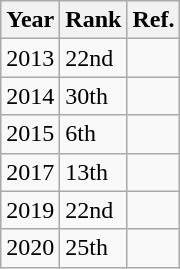<table class="wikitable sortable">
<tr>
<th>Year</th>
<th>Rank</th>
<th class="unsortable">Ref.</th>
</tr>
<tr>
<td>2013</td>
<td>22nd</td>
<td></td>
</tr>
<tr>
<td>2014</td>
<td>30th</td>
<td></td>
</tr>
<tr>
<td>2015</td>
<td>6th</td>
<td></td>
</tr>
<tr>
<td>2017</td>
<td>13th</td>
<td></td>
</tr>
<tr>
<td>2019</td>
<td>22nd</td>
<td></td>
</tr>
<tr>
<td>2020</td>
<td>25th</td>
<td></td>
</tr>
</table>
